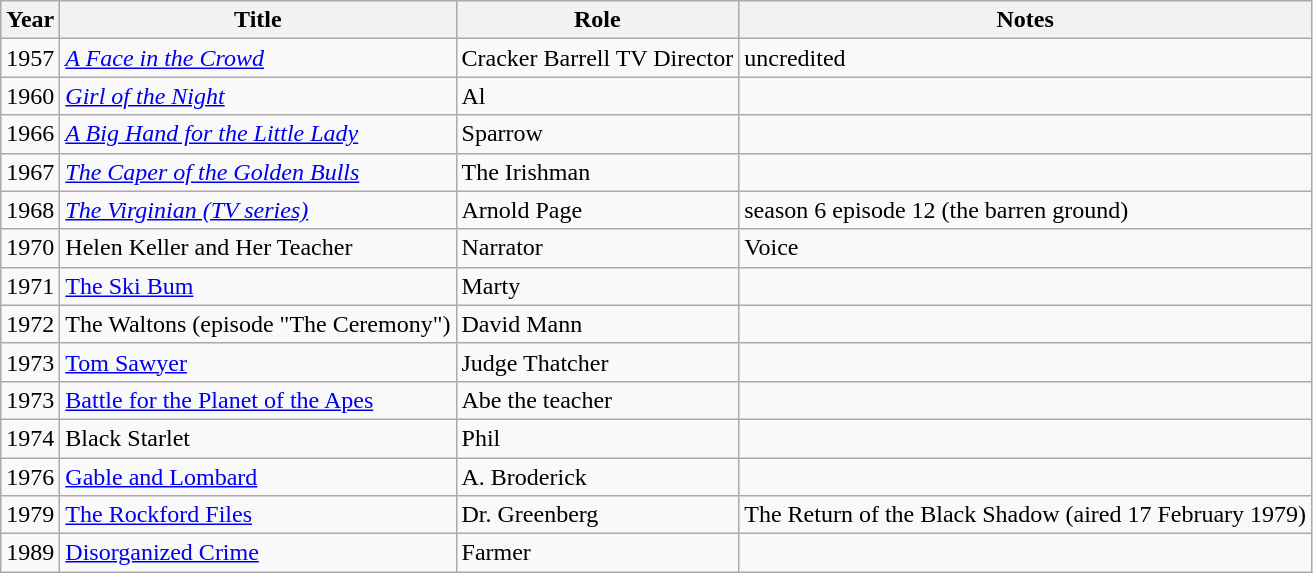<table class="wikitable">
<tr>
<th>Year</th>
<th>Title</th>
<th>Role</th>
<th>Notes</th>
</tr>
<tr>
<td>1957</td>
<td><em><a href='#'>A Face in the Crowd</a></em></td>
<td>Cracker Barrell TV Director</td>
<td>uncredited</td>
</tr>
<tr>
<td>1960</td>
<td><em><a href='#'>Girl of the Night</a></em></td>
<td>Al</td>
<td></td>
</tr>
<tr>
<td>1966</td>
<td><em><a href='#'>A Big Hand for the Little Lady</a></em></td>
<td>Sparrow</td>
<td></td>
</tr>
<tr>
<td>1967</td>
<td><em><a href='#'>The Caper of the Golden Bulls</a></em></td>
<td>The Irishman</td>
<td></td>
</tr>
<tr>
<td>1968</td>
<td><em><a href='#'>The Virginian (TV series)</a></em></td>
<td>Arnold Page</td>
<td>season 6 episode 12 (the barren ground)<em></td>
</tr>
<tr>
<td>1970</td>
<td></em>Helen Keller and Her Teacher<em></td>
<td>Narrator</td>
<td>Voice</td>
</tr>
<tr>
<td>1971</td>
<td></em><a href='#'>The Ski Bum</a><em></td>
<td>Marty</td>
<td></td>
</tr>
<tr>
<td>1972</td>
<td>The Waltons (episode "The Ceremony")</td>
<td>David Mann</td>
<td></td>
</tr>
<tr>
<td>1973</td>
<td></em><a href='#'>Tom Sawyer</a><em></td>
<td>Judge Thatcher</td>
<td></td>
</tr>
<tr>
<td>1973</td>
<td></em><a href='#'>Battle for the Planet of the Apes</a><em></td>
<td>Abe the teacher</td>
<td></td>
</tr>
<tr>
<td>1974</td>
<td></em>Black Starlet<em></td>
<td>Phil</td>
<td></td>
</tr>
<tr>
<td>1976</td>
<td></em><a href='#'>Gable and Lombard</a><em></td>
<td>A. Broderick</td>
<td></td>
</tr>
<tr>
<td>1979</td>
<td></em><a href='#'>The Rockford Files</a><em></td>
<td>Dr. Greenberg</td>
<td>The Return of the Black Shadow (aired 17 February 1979)</td>
</tr>
<tr>
<td>1989</td>
<td></em><a href='#'>Disorganized Crime</a><em></td>
<td>Farmer</td>
<td></td>
</tr>
</table>
